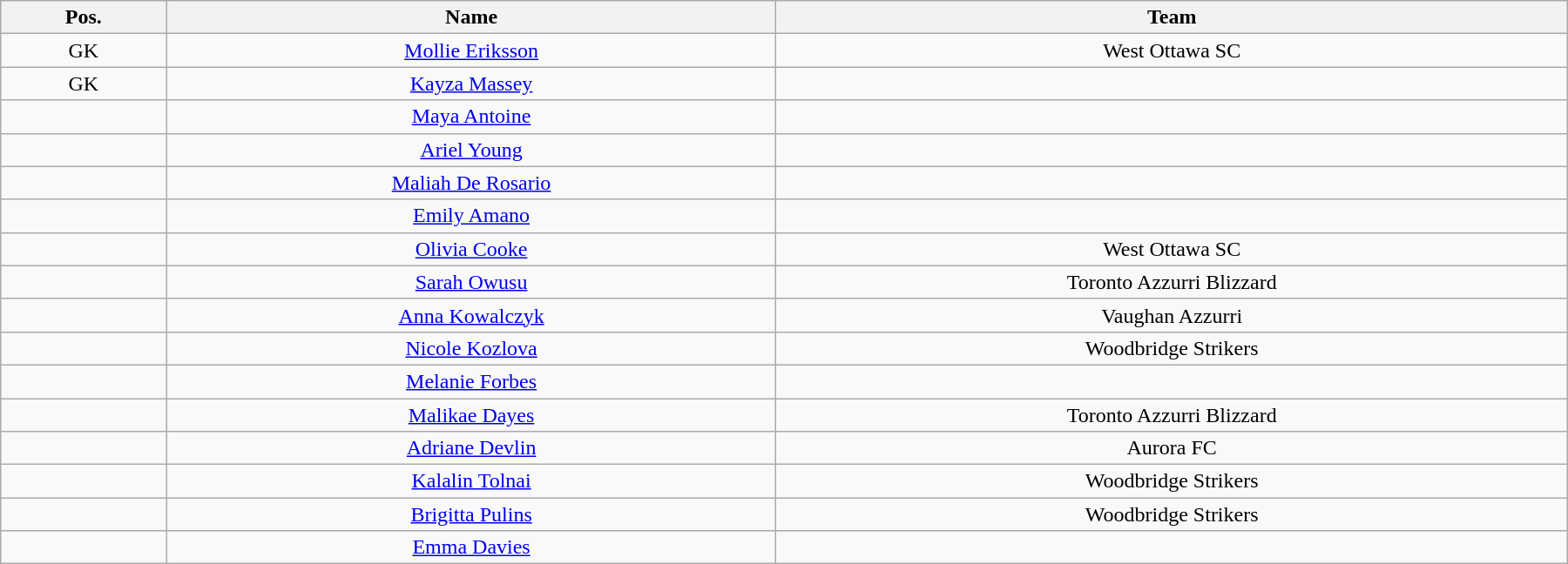<table class="wikitable mw-collapsible mw-collapsed" style="text-align: center; width: 95%; margin-left: auto; margin-right: auto">
<tr>
<th>Pos.</th>
<th>Name</th>
<th>Team</th>
</tr>
<tr>
<td>GK</td>
<td><a href='#'>Mollie Eriksson</a></td>
<td>West Ottawa SC</td>
</tr>
<tr>
<td>GK</td>
<td><a href='#'>Kayza Massey</a></td>
<td></td>
</tr>
<tr>
<td></td>
<td><a href='#'>Maya Antoine</a></td>
<td></td>
</tr>
<tr>
<td></td>
<td><a href='#'>Ariel Young</a></td>
<td></td>
</tr>
<tr>
<td></td>
<td><a href='#'>Maliah De Rosario</a></td>
<td></td>
</tr>
<tr>
<td></td>
<td><a href='#'>Emily Amano</a></td>
<td></td>
</tr>
<tr>
<td></td>
<td><a href='#'>Olivia Cooke</a></td>
<td>West Ottawa SC</td>
</tr>
<tr>
<td></td>
<td><a href='#'>Sarah Owusu</a></td>
<td>Toronto Azzurri Blizzard</td>
</tr>
<tr>
<td></td>
<td><a href='#'>Anna Kowalczyk</a></td>
<td>Vaughan Azzurri</td>
</tr>
<tr>
<td></td>
<td><a href='#'>Nicole Kozlova</a></td>
<td>Woodbridge Strikers</td>
</tr>
<tr>
<td></td>
<td><a href='#'>Melanie Forbes</a></td>
<td></td>
</tr>
<tr>
<td></td>
<td><a href='#'>Malikae Dayes</a></td>
<td>Toronto Azzurri Blizzard</td>
</tr>
<tr>
<td></td>
<td><a href='#'>Adriane Devlin</a></td>
<td Aurora FC (Canada)>Aurora FC</td>
</tr>
<tr>
<td></td>
<td><a href='#'>Kalalin Tolnai</a></td>
<td>Woodbridge Strikers</td>
</tr>
<tr>
<td></td>
<td><a href='#'>Brigitta Pulins</a></td>
<td>Woodbridge Strikers</td>
</tr>
<tr>
<td></td>
<td><a href='#'>Emma Davies</a></td>
<td></td>
</tr>
</table>
